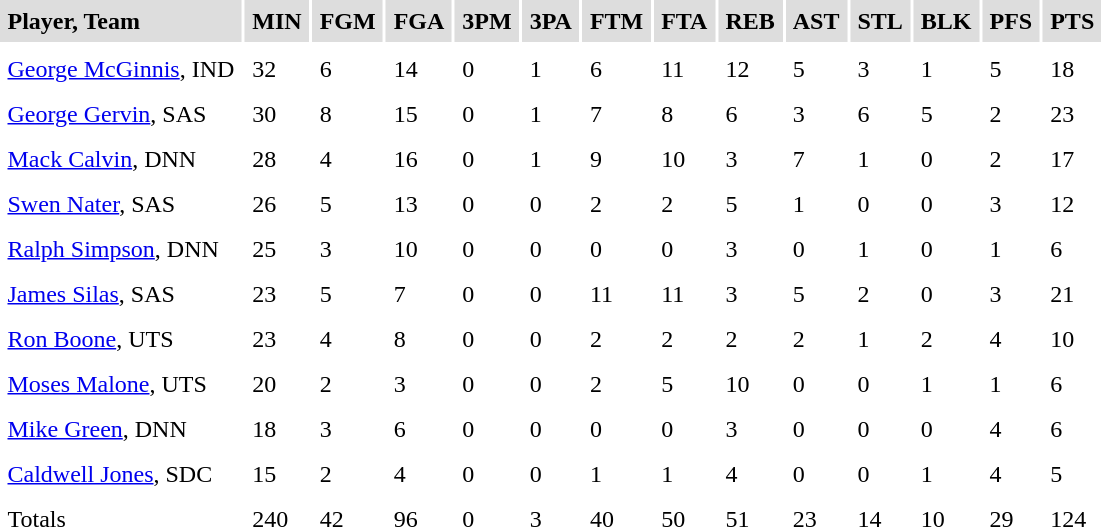<table cellpadding=5>
<tr bgcolor="#dddddd">
<td><strong>Player, Team</strong></td>
<td><strong>MIN</strong></td>
<td><strong>FGM</strong></td>
<td><strong>FGA</strong></td>
<td><strong>3PM</strong></td>
<td><strong>3PA</strong></td>
<td><strong>FTM</strong></td>
<td><strong>FTA</strong></td>
<td><strong>REB</strong></td>
<td><strong>AST</strong></td>
<td><strong>STL</strong></td>
<td><strong>BLK</strong></td>
<td><strong>PFS</strong></td>
<td><strong>PTS</strong></td>
</tr>
<tr bgcolor="#eeeeee">
</tr>
<tr>
<td><a href='#'>George McGinnis</a>, IND</td>
<td>32</td>
<td>6</td>
<td>14</td>
<td>0</td>
<td>1</td>
<td>6</td>
<td>11</td>
<td>12</td>
<td>5</td>
<td>3</td>
<td>1</td>
<td>5</td>
<td>18</td>
</tr>
<tr>
<td><a href='#'>George Gervin</a>, SAS</td>
<td>30</td>
<td>8</td>
<td>15</td>
<td>0</td>
<td>1</td>
<td>7</td>
<td>8</td>
<td>6</td>
<td>3</td>
<td>6</td>
<td>5</td>
<td>2</td>
<td>23</td>
</tr>
<tr>
<td><a href='#'>Mack Calvin</a>, DNN</td>
<td>28</td>
<td>4</td>
<td>16</td>
<td>0</td>
<td>1</td>
<td>9</td>
<td>10</td>
<td>3</td>
<td>7</td>
<td>1</td>
<td>0</td>
<td>2</td>
<td>17</td>
</tr>
<tr>
<td><a href='#'>Swen Nater</a>, SAS</td>
<td>26</td>
<td>5</td>
<td>13</td>
<td>0</td>
<td>0</td>
<td>2</td>
<td>2</td>
<td>5</td>
<td>1</td>
<td>0</td>
<td>0</td>
<td>3</td>
<td>12</td>
</tr>
<tr>
<td><a href='#'>Ralph Simpson</a>, DNN</td>
<td>25</td>
<td>3</td>
<td>10</td>
<td>0</td>
<td>0</td>
<td>0</td>
<td>0</td>
<td>3</td>
<td>0</td>
<td>1</td>
<td>0</td>
<td>1</td>
<td>6</td>
</tr>
<tr>
<td><a href='#'>James Silas</a>, SAS</td>
<td>23</td>
<td>5</td>
<td>7</td>
<td>0</td>
<td>0</td>
<td>11</td>
<td>11</td>
<td>3</td>
<td>5</td>
<td>2</td>
<td>0</td>
<td>3</td>
<td>21</td>
</tr>
<tr>
<td><a href='#'>Ron Boone</a>, UTS</td>
<td>23</td>
<td>4</td>
<td>8</td>
<td>0</td>
<td>0</td>
<td>2</td>
<td>2</td>
<td>2</td>
<td>2</td>
<td>1</td>
<td>2</td>
<td>4</td>
<td>10</td>
</tr>
<tr>
<td><a href='#'>Moses Malone</a>, UTS</td>
<td>20</td>
<td>2</td>
<td>3</td>
<td>0</td>
<td>0</td>
<td>2</td>
<td>5</td>
<td>10</td>
<td>0</td>
<td>0</td>
<td>1</td>
<td>1</td>
<td>6</td>
</tr>
<tr>
<td><a href='#'>Mike Green</a>, DNN</td>
<td>18</td>
<td>3</td>
<td>6</td>
<td>0</td>
<td>0</td>
<td>0</td>
<td>0</td>
<td>3</td>
<td>0</td>
<td>0</td>
<td>0</td>
<td>4</td>
<td>6</td>
</tr>
<tr>
<td><a href='#'>Caldwell Jones</a>, SDC</td>
<td>15</td>
<td>2</td>
<td>4</td>
<td>0</td>
<td>0</td>
<td>1</td>
<td>1</td>
<td>4</td>
<td>0</td>
<td>0</td>
<td>1</td>
<td>4</td>
<td>5</td>
</tr>
<tr>
<td>Totals</td>
<td>240</td>
<td>42</td>
<td>96</td>
<td>0</td>
<td>3</td>
<td>40</td>
<td>50</td>
<td>51</td>
<td>23</td>
<td>14</td>
<td>10</td>
<td>29</td>
<td>124</td>
</tr>
<tr>
</tr>
</table>
